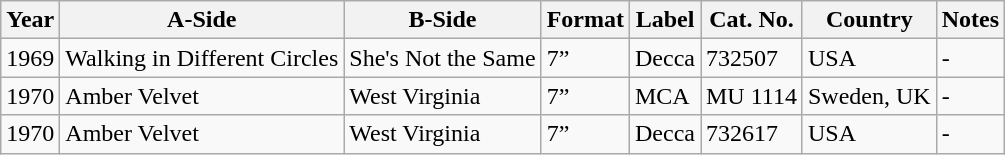<table class="wikitable" style="text-align:left">
<tr>
<th>Year</th>
<th>A-Side</th>
<th>B-Side</th>
<th>Format</th>
<th>Label</th>
<th>Cat. No.</th>
<th>Country</th>
<th>Notes</th>
</tr>
<tr>
<td>1969</td>
<td>Walking in Different Circles</td>
<td>She's Not the Same</td>
<td>7”</td>
<td>Decca</td>
<td>732507</td>
<td>USA</td>
<td>-</td>
</tr>
<tr>
<td>1970</td>
<td>Amber Velvet</td>
<td>West Virginia</td>
<td>7”</td>
<td>MCA</td>
<td>MU 1114</td>
<td>Sweden, UK</td>
<td>-</td>
</tr>
<tr>
<td>1970</td>
<td>Amber Velvet</td>
<td>West Virginia</td>
<td>7”</td>
<td>Decca</td>
<td>732617</td>
<td>USA</td>
<td>-</td>
</tr>
</table>
